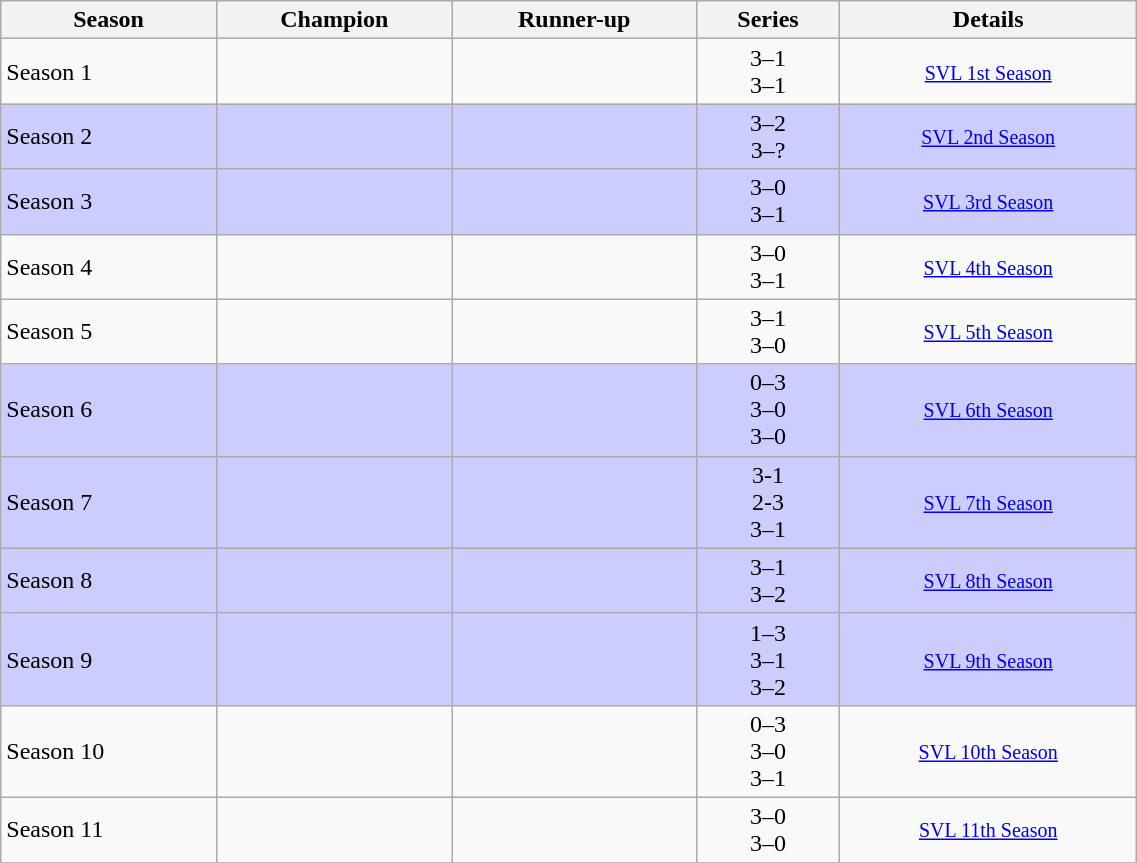<table class="wikitable" style="width:60%">
<tr>
<th>Season</th>
<th>Champion</th>
<th>Runner-up</th>
<th>Series</th>
<th>Details</th>
</tr>
<tr>
<td>Season 1</td>
<td><strong></strong></td>
<td></td>
<td style="text-align:center">3–1<br>3–1</td>
<td style="text-align:center"><small><a href='#'>SVL 1st Season</a></small></td>
</tr>
<tr bgcolor=#ccccff>
<td>Season 2</td>
<td><strong></strong></td>
<td></td>
<td style="text-align:center">3–2<br>3–?</td>
<td style="text-align:center"><small><a href='#'>SVL 2nd Season</a></small></td>
</tr>
<tr bgcolor=#ccccff>
<td>Season 3</td>
<td><strong></strong></td>
<td></td>
<td style="text-align:center">3–0<br>3–1</td>
<td style="text-align:center"><small><a href='#'>SVL 3rd Season</a></small></td>
</tr>
<tr>
<td>Season 4</td>
<td><strong></strong></td>
<td></td>
<td style="text-align:center">3–0<br>3–1</td>
<td style="text-align:center"><small><a href='#'>SVL 4th Season</a></small></td>
</tr>
<tr>
<td>Season 5</td>
<td><strong></strong></td>
<td></td>
<td style="text-align:center">3–1<br>3–0</td>
<td style="text-align:center"><small><a href='#'>SVL 5th Season</a></small></td>
</tr>
<tr bgcolor=#ccccff>
<td>Season 6</td>
<td><strong></strong></td>
<td></td>
<td style="text-align:center">0–3<br>3–0<br>3–0</td>
<td style="text-align:center"><small><a href='#'>SVL 6th Season</a></small></td>
</tr>
<tr bgcolor=#ccccff>
<td>Season 7</td>
<td><strong></strong></td>
<td></td>
<td style="text-align:center">3-1<br>2-3<br>3–1</td>
<td style="text-align:center"><small><a href='#'>SVL 7th Season</a></small></td>
</tr>
<tr bgcolor=#ccccff>
<td>Season 8</td>
<td><strong></strong></td>
<td></td>
<td style="text-align:center">3–1<br>3–2</td>
<td style="text-align:center"><small><a href='#'>SVL 8th Season</a></small></td>
</tr>
<tr bgcolor=#ccccff>
<td>Season 9</td>
<td><strong></strong></td>
<td></td>
<td style="text-align:center">1–3<br>3–1<br>3–2</td>
<td style="text-align:center"><small><a href='#'>SVL 9th Season</a></small></td>
</tr>
<tr>
<td>Season 10</td>
<td><strong></strong></td>
<td></td>
<td style="text-align:center">0–3<br>3–0<br>3–1</td>
<td style="text-align:center"><small><a href='#'>SVL 10th Season</a></small></td>
</tr>
<tr>
<td>Season 11</td>
<td><strong></strong></td>
<td></td>
<td style="text-align:center">3–0<br>3–0</td>
<td style="text-align:center"><small><a href='#'>SVL 11th Season</a></small></td>
</tr>
<tr>
</tr>
</table>
